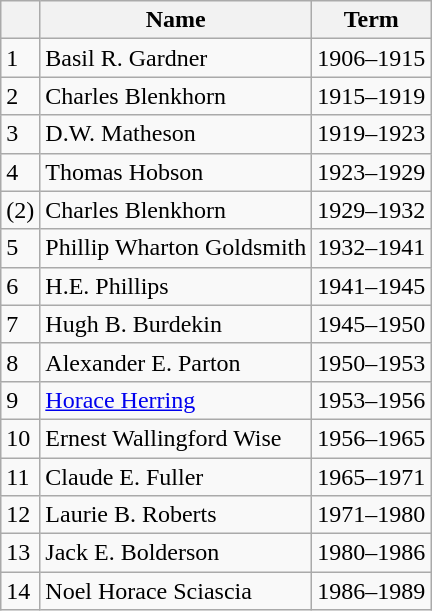<table class="wikitable">
<tr>
<th></th>
<th>Name</th>
<th>Term</th>
</tr>
<tr>
<td>1</td>
<td>Basil R. Gardner</td>
<td>1906–1915</td>
</tr>
<tr>
<td>2</td>
<td>Charles Blenkhorn</td>
<td>1915–1919</td>
</tr>
<tr>
<td>3</td>
<td>D.W. Matheson</td>
<td>1919–1923</td>
</tr>
<tr>
<td>4</td>
<td>Thomas Hobson</td>
<td>1923–1929</td>
</tr>
<tr>
<td>(2)</td>
<td>Charles Blenkhorn</td>
<td>1929–1932</td>
</tr>
<tr>
<td>5</td>
<td>Phillip Wharton Goldsmith</td>
<td>1932–1941</td>
</tr>
<tr>
<td>6</td>
<td>H.E. Phillips</td>
<td>1941–1945</td>
</tr>
<tr>
<td>7</td>
<td>Hugh B. Burdekin</td>
<td>1945–1950</td>
</tr>
<tr>
<td>8</td>
<td>Alexander E. Parton</td>
<td>1950–1953</td>
</tr>
<tr>
<td>9</td>
<td><a href='#'>Horace Herring</a></td>
<td>1953–1956</td>
</tr>
<tr>
<td>10</td>
<td>Ernest Wallingford Wise</td>
<td>1956–1965</td>
</tr>
<tr>
<td>11</td>
<td>Claude E. Fuller</td>
<td>1965–1971</td>
</tr>
<tr>
<td>12</td>
<td>Laurie B. Roberts</td>
<td>1971–1980</td>
</tr>
<tr>
<td>13</td>
<td>Jack E. Bolderson</td>
<td>1980–1986</td>
</tr>
<tr>
<td>14</td>
<td>Noel Horace Sciascia</td>
<td>1986–1989</td>
</tr>
</table>
